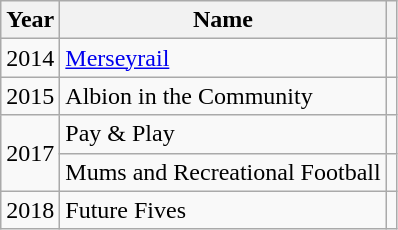<table class="wikitable sortable">
<tr>
<th scope=col>Year</th>
<th scope=col>Name</th>
<th scope=col class=unsortable></th>
</tr>
<tr>
<td align="center">2014</td>
<td><a href='#'>Merseyrail</a></td>
<td align="center"></td>
</tr>
<tr>
<td align="center">2015</td>
<td>Albion in the Community</td>
<td align="center"></td>
</tr>
<tr>
<td rowspan="2"; align="center">2017</td>
<td>Pay & Play</td>
<td align="center"></td>
</tr>
<tr>
<td>Mums and Recreational Football</td>
<td align="center"></td>
</tr>
<tr>
<td align="center">2018</td>
<td>Future Fives</td>
<td align="center"></td>
</tr>
</table>
